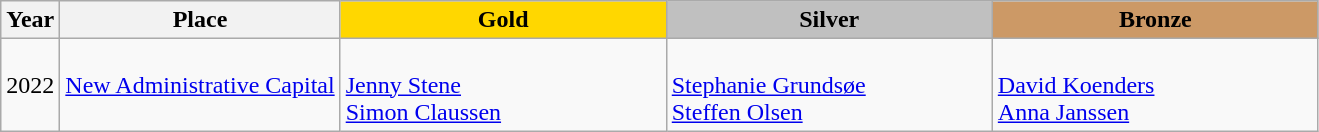<table class="wikitable">
<tr>
<th>Year</th>
<th>Place</th>
<th style="background:gold"    width="210">Gold</th>
<th style="background:silver"  width="210">Silver</th>
<th style="background:#cc9966" width="210">Bronze</th>
</tr>
<tr>
<td>2022</td>
<td> <a href='#'>New Administrative Capital</a></td>
<td><br><a href='#'>Jenny Stene</a><br><a href='#'>Simon Claussen</a></td>
<td><br><a href='#'>Stephanie Grundsøe</a><br><a href='#'>Steffen Olsen</a></td>
<td><br><a href='#'>David Koenders</a><br><a href='#'>Anna Janssen</a></td>
</tr>
</table>
